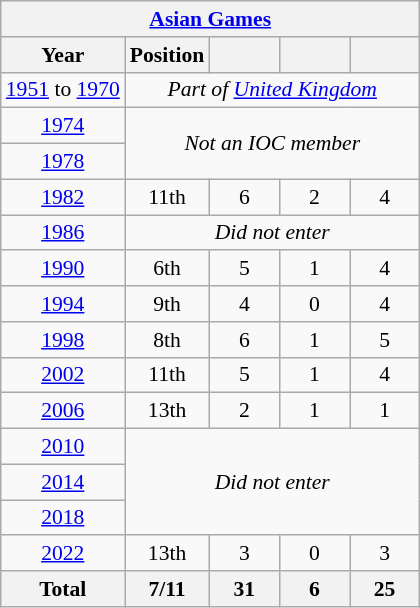<table class="wikitable" style="text-align: center;font-size:90%;">
<tr>
<th colspan=5><a href='#'>Asian Games</a></th>
</tr>
<tr>
<th>Year</th>
<th>Position</th>
<th width=40></th>
<th width=40></th>
<th width=40></th>
</tr>
<tr>
<td><a href='#'>1951</a> to <a href='#'>1970</a></td>
<td colspan=4><em>Part of <a href='#'>United Kingdom</a></em></td>
</tr>
<tr>
<td> <a href='#'>1974</a></td>
<td colspan=4 rowspan=2><em>Not an IOC member</em></td>
</tr>
<tr>
<td> <a href='#'>1978</a></td>
</tr>
<tr>
<td> <a href='#'>1982</a></td>
<td>11th</td>
<td>6</td>
<td>2</td>
<td>4</td>
</tr>
<tr>
<td> <a href='#'>1986</a></td>
<td colspan=4><em>Did not enter</em></td>
</tr>
<tr>
<td> <a href='#'>1990</a></td>
<td>6th</td>
<td>5</td>
<td>1</td>
<td>4</td>
</tr>
<tr>
<td> <a href='#'>1994</a></td>
<td>9th</td>
<td>4</td>
<td>0</td>
<td>4</td>
</tr>
<tr>
<td> <a href='#'>1998</a></td>
<td>8th</td>
<td>6</td>
<td>1</td>
<td>5</td>
</tr>
<tr>
<td> <a href='#'>2002</a></td>
<td>11th</td>
<td>5</td>
<td>1</td>
<td>4</td>
</tr>
<tr>
<td> <a href='#'>2006</a></td>
<td>13th</td>
<td>2</td>
<td>1</td>
<td>1</td>
</tr>
<tr>
<td> <a href='#'>2010</a></td>
<td colspan=4 rowspan=3><em>Did not enter</em></td>
</tr>
<tr>
<td> <a href='#'>2014</a></td>
</tr>
<tr>
<td> <a href='#'>2018</a></td>
</tr>
<tr>
<td> <a href='#'>2022</a></td>
<td>13th</td>
<td>3</td>
<td>0</td>
<td>3</td>
</tr>
<tr>
<th>Total</th>
<th>7/11</th>
<th>31</th>
<th>6</th>
<th>25</th>
</tr>
</table>
